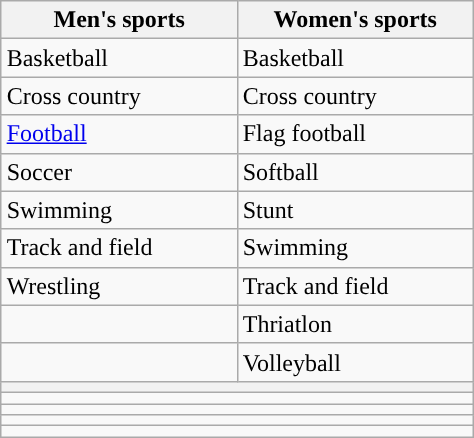<table class="wikitable"; style="float:right; clear:right; margin-left:15px">
<tr>
<th width=150px>Men's sports</th>
<th width=150px>Women's sports</th>
</tr>
<tr>
<td>Basketball</td>
<td>Basketball</td>
</tr>
<tr>
<td>Cross country</td>
<td>Cross country</td>
</tr>
<tr>
<td><a href='#'>Football</a></td>
<td>Flag football</td>
</tr>
<tr>
<td>Soccer</td>
<td>Softball</td>
</tr>
<tr>
<td>Swimming</td>
<td>Stunt</td>
</tr>
<tr>
<td>Track and field</td>
<td>Swimming</td>
</tr>
<tr>
<td>Wrestling</td>
<td>Track and field </td>
</tr>
<tr>
<td></td>
<td>Thriatlon</td>
</tr>
<tr>
<td></td>
<td>Volleyball</td>
</tr>
<tr>
<th colspan=2></th>
</tr>
<tr>
<td colspan=2></td>
</tr>
<tr>
<td colspan=2></td>
</tr>
<tr>
<td colspan=2></td>
</tr>
<tr>
<td colspan=2></td>
</tr>
</table>
